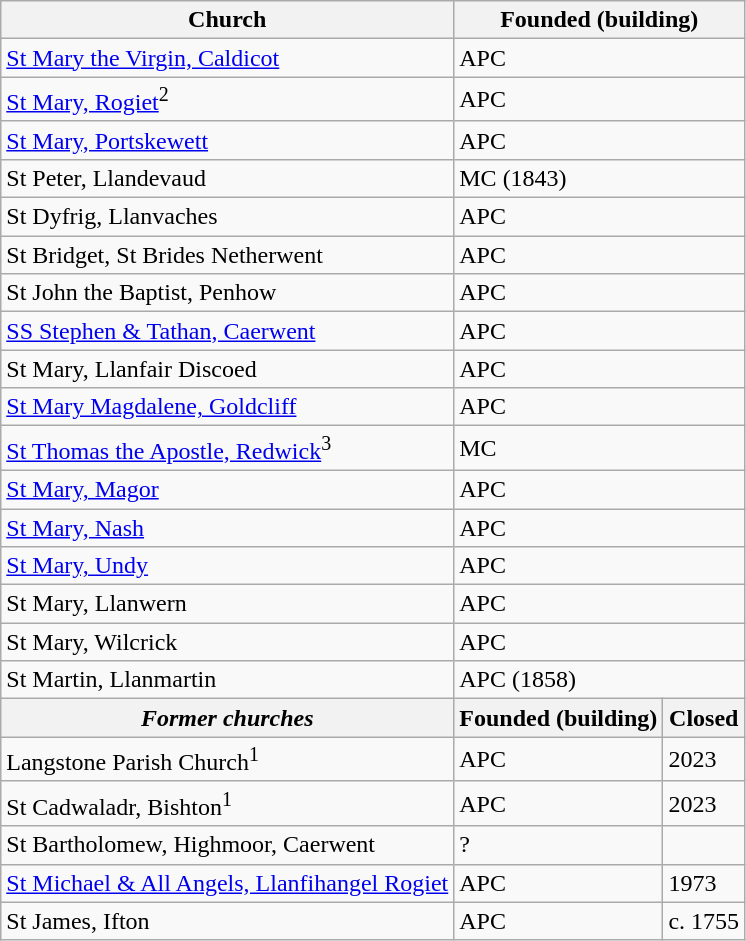<table class="wikitable">
<tr>
<th>Church</th>
<th colspan="2">Founded (building)</th>
</tr>
<tr>
<td><a href='#'>St Mary the Virgin, Caldicot</a></td>
<td colspan="2">APC</td>
</tr>
<tr>
<td><a href='#'>St Mary, Rogiet</a><sup>2</sup></td>
<td colspan="2">APC</td>
</tr>
<tr>
<td><a href='#'>St Mary, Portskewett</a></td>
<td colspan="2">APC</td>
</tr>
<tr>
<td>St Peter, Llandevaud</td>
<td colspan="2">MC (1843)</td>
</tr>
<tr>
<td>St Dyfrig, Llanvaches</td>
<td colspan="2">APC</td>
</tr>
<tr>
<td>St Bridget, St Brides Netherwent</td>
<td colspan="2">APC</td>
</tr>
<tr>
<td>St John the Baptist, Penhow</td>
<td colspan="2">APC</td>
</tr>
<tr>
<td><a href='#'>SS Stephen & Tathan, Caerwent</a></td>
<td colspan="2">APC</td>
</tr>
<tr>
<td>St Mary, Llanfair Discoed</td>
<td colspan="2">APC</td>
</tr>
<tr>
<td><a href='#'>St Mary Magdalene, Goldcliff</a></td>
<td colspan="2">APC</td>
</tr>
<tr>
<td><a href='#'>St Thomas the Apostle, Redwick</a><sup>3</sup></td>
<td colspan="2">MC</td>
</tr>
<tr>
<td><a href='#'>St Mary, Magor</a></td>
<td colspan="2">APC</td>
</tr>
<tr>
<td><a href='#'>St Mary, Nash</a></td>
<td colspan="2">APC</td>
</tr>
<tr>
<td><a href='#'>St Mary, Undy</a></td>
<td colspan="2">APC</td>
</tr>
<tr>
<td>St Mary, Llanwern</td>
<td colspan="2">APC</td>
</tr>
<tr>
<td>St Mary, Wilcrick</td>
<td colspan="2">APC</td>
</tr>
<tr>
<td>St Martin, Llanmartin</td>
<td colspan="2">APC (1858)</td>
</tr>
<tr>
<th><em>Former churches</em></th>
<th>Founded (building)</th>
<th>Closed</th>
</tr>
<tr>
<td>Langstone Parish Church<sup>1</sup></td>
<td>APC</td>
<td>2023</td>
</tr>
<tr>
<td>St Cadwaladr, Bishton<sup>1</sup></td>
<td>APC</td>
<td>2023</td>
</tr>
<tr>
<td>St Bartholomew, Highmoor, Caerwent</td>
<td>?</td>
<td></td>
</tr>
<tr>
<td><a href='#'>St Michael & All Angels, Llanfihangel Rogiet</a></td>
<td>APC</td>
<td>1973</td>
</tr>
<tr>
<td>St James, Ifton</td>
<td>APC</td>
<td>c. 1755</td>
</tr>
</table>
